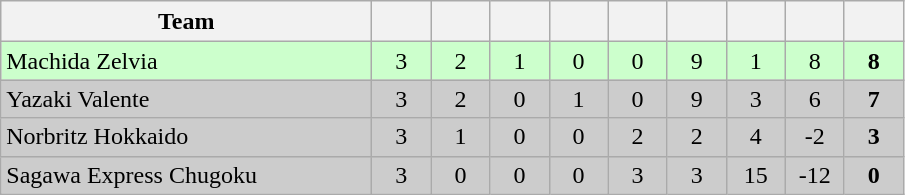<table class="wikitable" style="text-align: center">
<tr style="line-height:1.25em">
<th style="width:15em">Team</th>
<th style="width:2em"><br></th>
<th style="width:2em"><br></th>
<th style="width:2em"><br></th>
<th style="width:2em"><br></th>
<th style="width:2em"><br></th>
<th style="width:2em"><br></th>
<th style="width:2em"><br></th>
<th style="width:2em"><br></th>
<th style="width:2em"><br></th>
</tr>
<tr bgcolor="#ccffcc">
<td align="left">Machida Zelvia</td>
<td>3</td>
<td>2</td>
<td>1</td>
<td>0</td>
<td>0</td>
<td>9</td>
<td>1</td>
<td>8</td>
<td><strong>8</strong></td>
</tr>
<tr bgcolor="#cccccc">
<td align="left">Yazaki Valente</td>
<td>3</td>
<td>2</td>
<td>0</td>
<td>1</td>
<td>0</td>
<td>9</td>
<td>3</td>
<td>6</td>
<td><strong>7</strong></td>
</tr>
<tr bgcolor="#cccccc">
<td align="left">Norbritz Hokkaido</td>
<td>3</td>
<td>1</td>
<td>0</td>
<td>0</td>
<td>2</td>
<td>2</td>
<td>4</td>
<td>-2</td>
<td><strong>3</strong></td>
</tr>
<tr bgcolor="#cccccc">
<td align="left">Sagawa Express Chugoku</td>
<td>3</td>
<td>0</td>
<td>0</td>
<td>0</td>
<td>3</td>
<td>3</td>
<td>15</td>
<td>-12</td>
<td><strong>0</strong></td>
</tr>
</table>
